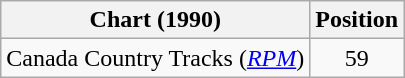<table class="wikitable sortable">
<tr>
<th scope="col">Chart (1990)</th>
<th scope="col">Position</th>
</tr>
<tr>
<td>Canada Country Tracks (<em><a href='#'>RPM</a></em>)</td>
<td align="center">59</td>
</tr>
</table>
